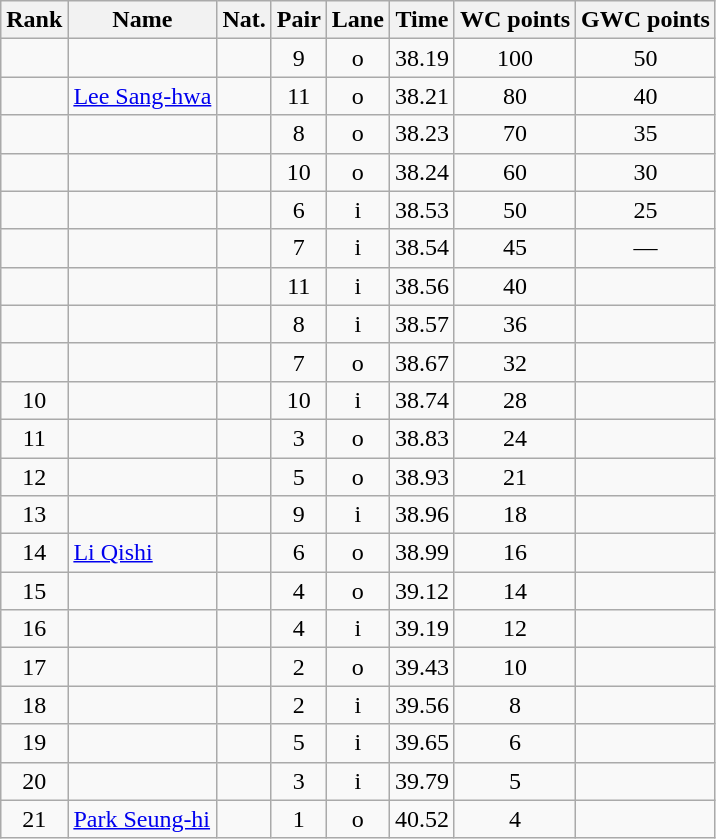<table class="wikitable sortable" style="text-align:center">
<tr>
<th>Rank</th>
<th>Name</th>
<th>Nat.</th>
<th>Pair</th>
<th>Lane</th>
<th>Time</th>
<th>WC points</th>
<th>GWC points</th>
</tr>
<tr>
<td></td>
<td align=left></td>
<td></td>
<td>9</td>
<td>o</td>
<td>38.19</td>
<td>100</td>
<td>50</td>
</tr>
<tr>
<td></td>
<td align=left><a href='#'>Lee Sang-hwa</a></td>
<td></td>
<td>11</td>
<td>o</td>
<td>38.21</td>
<td>80</td>
<td>40</td>
</tr>
<tr>
<td></td>
<td align=left></td>
<td></td>
<td>8</td>
<td>o</td>
<td>38.23</td>
<td>70</td>
<td>35</td>
</tr>
<tr>
<td></td>
<td align=left></td>
<td></td>
<td>10</td>
<td>o</td>
<td>38.24</td>
<td>60</td>
<td>30</td>
</tr>
<tr>
<td></td>
<td align=left></td>
<td></td>
<td>6</td>
<td>i</td>
<td>38.53</td>
<td>50</td>
<td>25</td>
</tr>
<tr>
<td></td>
<td align=left></td>
<td></td>
<td>7</td>
<td>i</td>
<td>38.54</td>
<td>45</td>
<td>—</td>
</tr>
<tr>
<td></td>
<td align=left></td>
<td></td>
<td>11</td>
<td>i</td>
<td>38.56</td>
<td>40</td>
<td></td>
</tr>
<tr>
<td></td>
<td align=left></td>
<td></td>
<td>8</td>
<td>i</td>
<td>38.57</td>
<td>36</td>
<td></td>
</tr>
<tr>
<td></td>
<td align=left></td>
<td></td>
<td>7</td>
<td>o</td>
<td>38.67</td>
<td>32</td>
<td></td>
</tr>
<tr>
<td>10</td>
<td align=left></td>
<td></td>
<td>10</td>
<td>i</td>
<td>38.74</td>
<td>28</td>
<td></td>
</tr>
<tr>
<td>11</td>
<td align=left></td>
<td></td>
<td>3</td>
<td>o</td>
<td>38.83</td>
<td>24</td>
<td></td>
</tr>
<tr>
<td>12</td>
<td align=left></td>
<td></td>
<td>5</td>
<td>o</td>
<td>38.93</td>
<td>21</td>
<td></td>
</tr>
<tr>
<td>13</td>
<td align=left></td>
<td></td>
<td>9</td>
<td>i</td>
<td>38.96</td>
<td>18</td>
<td></td>
</tr>
<tr>
<td>14</td>
<td align=left><a href='#'>Li Qishi</a></td>
<td></td>
<td>6</td>
<td>o</td>
<td>38.99</td>
<td>16</td>
<td></td>
</tr>
<tr>
<td>15</td>
<td align=left></td>
<td></td>
<td>4</td>
<td>o</td>
<td>39.12</td>
<td>14</td>
<td></td>
</tr>
<tr>
<td>16</td>
<td align=left></td>
<td></td>
<td>4</td>
<td>i</td>
<td>39.19</td>
<td>12</td>
<td></td>
</tr>
<tr>
<td>17</td>
<td align=left></td>
<td></td>
<td>2</td>
<td>o</td>
<td>39.43</td>
<td>10</td>
<td></td>
</tr>
<tr>
<td>18</td>
<td align=left></td>
<td></td>
<td>2</td>
<td>i</td>
<td>39.56</td>
<td>8</td>
<td></td>
</tr>
<tr>
<td>19</td>
<td align=left></td>
<td></td>
<td>5</td>
<td>i</td>
<td>39.65</td>
<td>6</td>
<td></td>
</tr>
<tr>
<td>20</td>
<td align=left></td>
<td></td>
<td>3</td>
<td>i</td>
<td>39.79</td>
<td>5</td>
<td></td>
</tr>
<tr>
<td>21</td>
<td align=left><a href='#'>Park Seung-hi</a></td>
<td></td>
<td>1</td>
<td>o</td>
<td>40.52</td>
<td>4</td>
<td></td>
</tr>
</table>
